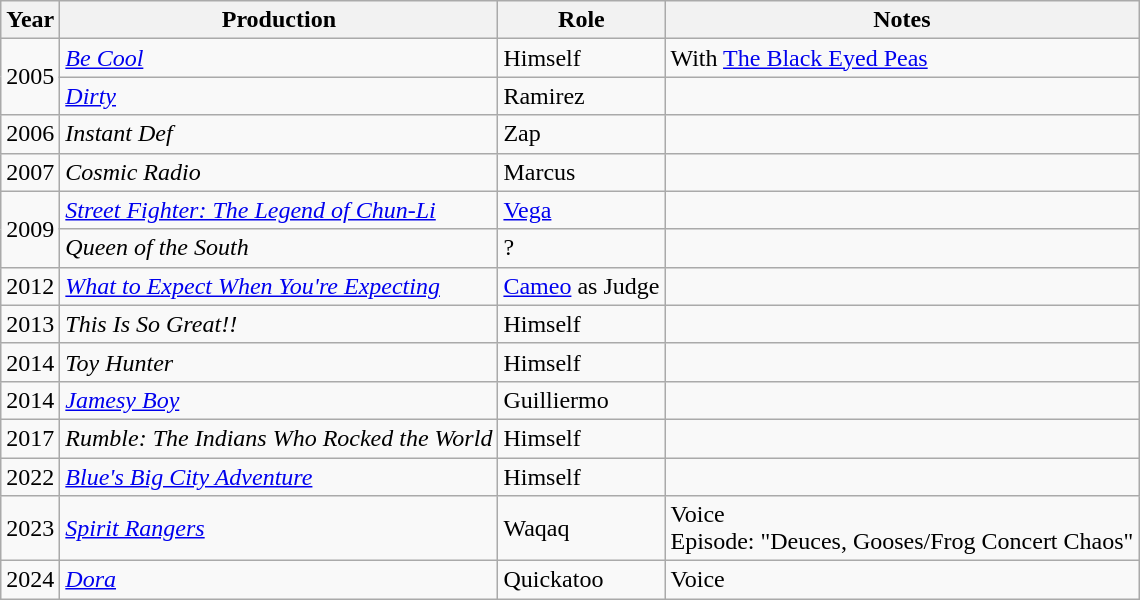<table class="wikitable">
<tr>
<th>Year</th>
<th>Production</th>
<th>Role</th>
<th>Notes</th>
</tr>
<tr>
<td rowspan="2">2005</td>
<td><em><a href='#'>Be Cool</a></em></td>
<td>Himself</td>
<td>With <a href='#'>The Black Eyed Peas</a></td>
</tr>
<tr>
<td><em><a href='#'>Dirty</a></em></td>
<td>Ramirez</td>
<td —></td>
</tr>
<tr>
<td>2006</td>
<td><em>Instant Def</em></td>
<td>Zap</td>
<td —></td>
</tr>
<tr>
<td>2007</td>
<td><em>Cosmic Radio</em></td>
<td>Marcus</td>
<td —></td>
</tr>
<tr>
<td rowspan="2">2009</td>
<td><em><a href='#'>Street Fighter: The Legend of Chun-Li</a></em></td>
<td><a href='#'>Vega</a></td>
<td —></td>
</tr>
<tr>
<td><em>Queen of the South</em></td>
<td>?</td>
<td —></td>
</tr>
<tr>
<td>2012</td>
<td><em><a href='#'>What to Expect When You're Expecting</a></em></td>
<td><a href='#'>Cameo</a> as Judge</td>
<td></td>
</tr>
<tr>
<td>2013</td>
<td><em>This Is So Great!!</em></td>
<td>Himself</td>
<td —></td>
</tr>
<tr>
<td>2014</td>
<td><em>Toy Hunter</em></td>
<td>Himself</td>
<td —></td>
</tr>
<tr>
<td>2014</td>
<td><em><a href='#'>Jamesy Boy</a></em></td>
<td>Guilliermo</td>
<td -></td>
</tr>
<tr>
<td>2017</td>
<td><em>Rumble: The Indians Who Rocked the World</em></td>
<td>Himself</td>
<td —></td>
</tr>
<tr>
<td>2022</td>
<td><em><a href='#'>Blue's Big City Adventure</a></em></td>
<td>Himself</td>
<td —></td>
</tr>
<tr>
<td>2023</td>
<td><em><a href='#'>Spirit Rangers</a></em></td>
<td>Waqaq</td>
<td —>Voice<br>Episode: "Deuces, Gooses/Frog Concert Chaos"</td>
</tr>
<tr>
<td>2024</td>
<td><em><a href='#'>Dora</a></em></td>
<td>Quickatoo</td>
<td —>Voice</td>
</tr>
</table>
